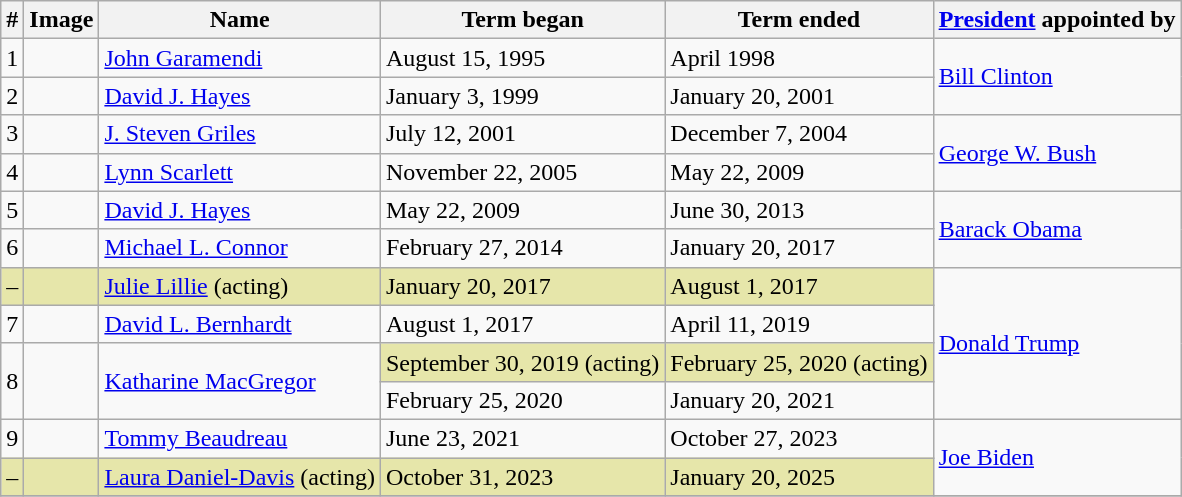<table class="wikitable">
<tr>
<th>#</th>
<th>Image</th>
<th>Name</th>
<th>Term began</th>
<th>Term ended</th>
<th><a href='#'>President</a> appointed by</th>
</tr>
<tr>
<td>1</td>
<td></td>
<td><a href='#'>John Garamendi</a></td>
<td>August 15, 1995</td>
<td>April 1998</td>
<td rowspan=2><a href='#'>Bill Clinton</a></td>
</tr>
<tr>
<td>2</td>
<td></td>
<td><a href='#'>David J. Hayes</a></td>
<td>January 3, 1999</td>
<td>January 20, 2001</td>
</tr>
<tr>
<td>3</td>
<td></td>
<td><a href='#'>J. Steven Griles</a></td>
<td>July 12, 2001</td>
<td>December 7, 2004</td>
<td rowspan=2><a href='#'>George W. Bush</a></td>
</tr>
<tr>
<td>4</td>
<td></td>
<td><a href='#'>Lynn Scarlett</a></td>
<td>November 22, 2005</td>
<td>May 22, 2009</td>
</tr>
<tr>
<td>5</td>
<td></td>
<td><a href='#'>David J. Hayes</a></td>
<td>May 22, 2009</td>
<td>June 30, 2013</td>
<td rowspan=2><a href='#'>Barack Obama</a></td>
</tr>
<tr>
<td>6</td>
<td></td>
<td><a href='#'>Michael L. Connor</a></td>
<td>February 27, 2014</td>
<td>January 20, 2017</td>
</tr>
<tr>
<td style="background:#e6e6aa;">–</td>
<td style="background:#e6e6aa;"></td>
<td style="background:#e6e6aa;"><a href='#'>Julie Lillie</a> (acting)</td>
<td style="background:#e6e6aa;">January 20, 2017</td>
<td style="background:#e6e6aa;">August 1, 2017</td>
<td rowspan="4"><a href='#'>Donald Trump</a></td>
</tr>
<tr>
<td>7</td>
<td></td>
<td><a href='#'>David L. Bernhardt</a></td>
<td>August 1, 2017</td>
<td>April 11, 2019</td>
</tr>
<tr>
<td rowspan=2>8</td>
<td rowspan=2></td>
<td rowspan=2><a href='#'>Katharine MacGregor</a></td>
<td style="background:#e6e6aa;">September 30, 2019 (acting)</td>
<td style="background:#e6e6aa;">February 25, 2020 (acting)</td>
</tr>
<tr>
<td>February 25, 2020</td>
<td>January 20, 2021</td>
</tr>
<tr>
<td>9</td>
<td></td>
<td><a href='#'>Tommy Beaudreau</a></td>
<td>June 23, 2021</td>
<td>October 27, 2023</td>
<td rowspan="2"><a href='#'>Joe Biden</a></td>
</tr>
<tr>
<td style="background:#e6e6aa;">–</td>
<td style="background:#e6e6aa;"></td>
<td style="background:#e6e6aa;"><a href='#'>Laura Daniel-Davis</a> (acting)</td>
<td style="background:#e6e6aa;">October 31, 2023</td>
<td style="background:#e6e6aa;">January 20, 2025</td>
</tr>
<tr>
</tr>
</table>
